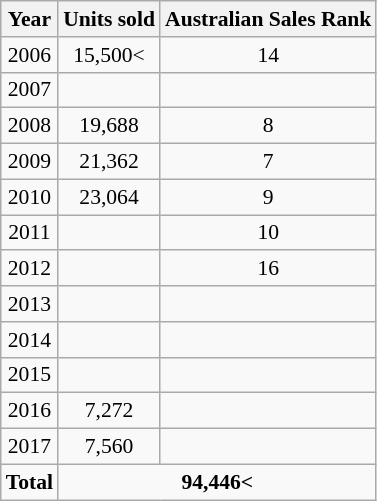<table class="wikitable" style="font-size: 90%; text-align: center">
<tr>
<th>Year</th>
<th>Units sold</th>
<th>Australian Sales Rank</th>
</tr>
<tr>
<td>2006</td>
<td>15,500<</td>
<td>14</td>
</tr>
<tr>
<td>2007</td>
<td></td>
<td></td>
</tr>
<tr>
<td>2008</td>
<td>19,688</td>
<td>8</td>
</tr>
<tr>
<td>2009</td>
<td>21,362</td>
<td>7</td>
</tr>
<tr>
<td>2010</td>
<td>23,064</td>
<td>9</td>
</tr>
<tr>
<td>2011</td>
<td></td>
<td>10</td>
</tr>
<tr>
<td>2012</td>
<td></td>
<td>16</td>
</tr>
<tr>
<td>2013</td>
<td></td>
<td></td>
</tr>
<tr>
<td>2014</td>
<td></td>
<td></td>
</tr>
<tr>
<td>2015</td>
<td></td>
<td></td>
</tr>
<tr>
<td>2016</td>
<td>7,272</td>
<td></td>
</tr>
<tr>
<td>2017</td>
<td>7,560</td>
<td></td>
</tr>
<tr>
<td><strong>Total</strong></td>
<td colspan="2"><strong>94,446<</strong></td>
</tr>
</table>
